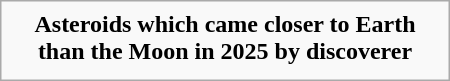<table class="infobox" style="width: 300px;">
<tr>
<td style="text-align:center"><strong>Asteroids which came closer to Earth than the Moon in 2025 by discoverer</strong></td>
</tr>
<tr>
<td></td>
</tr>
</table>
